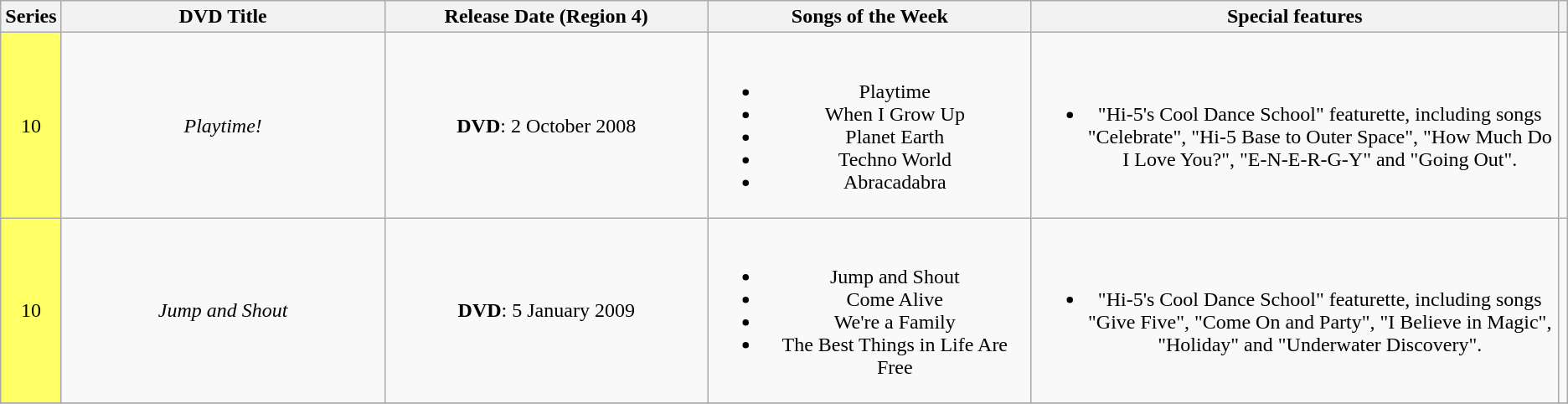<table class="wikitable">
<tr>
<th>Series</th>
<th style="width: 250px;">DVD Title</th>
<th style="width: 250px;">Release Date (Region 4)</th>
<th style="width: 250px;">Songs of the Week</th>
<th>Special features</th>
<th scope="col" class="unsortable"></th>
</tr>
<tr>
<td style="background:#FFFF66; height:10px; text-align:center">10</td>
<td style="text-align:center"><em>Playtime!</em></td>
<td style="text-align:center"><strong>DVD</strong>: 2 October 2008</td>
<td style="text-align:center"><br><ul><li>Playtime</li><li>When I Grow Up</li><li>Planet Earth</li><li>Techno World</li><li>Abracadabra</li></ul></td>
<td style="text-align:center"><br><ul><li>"Hi-5's Cool Dance School" featurette, including songs "Celebrate", "Hi-5 Base to Outer Space", "How Much Do I Love You?", "E-N-E-R-G-Y" and "Going Out".</li></ul></td>
<td style="text-align:center;"></td>
</tr>
<tr>
<td style="background:#FFFF66; height:10px; text-align:center">10</td>
<td style="text-align:center"><em>Jump and Shout</em></td>
<td style="text-align:center"><strong>DVD</strong>: 5 January 2009</td>
<td style="text-align:center"><br><ul><li>Jump and Shout</li><li>Come Alive</li><li>We're a Family</li><li>The Best Things in Life Are Free</li></ul></td>
<td style="text-align:center"><br><ul><li>"Hi-5's Cool Dance School" featurette, including songs "Give Five", "Come On and Party", "I Believe in Magic", "Holiday" and "Underwater Discovery".</li></ul></td>
<td style="text-align:center;"></td>
</tr>
<tr>
</tr>
</table>
